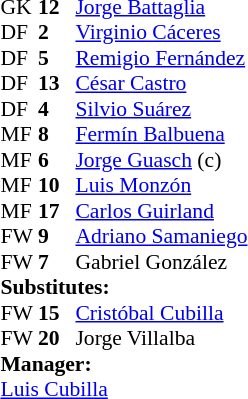<table style="font-size:90%; margin:0.2em auto;" cellspacing="0" cellpadding="0">
<tr>
<th width="25"></th>
<th width="25"></th>
</tr>
<tr>
<td>GK</td>
<td><strong>12</strong></td>
<td> <a href='#'>Jorge Battaglia</a></td>
</tr>
<tr>
<td>DF</td>
<td><strong>2</strong></td>
<td> <a href='#'>Virginio Cáceres</a></td>
<td></td>
</tr>
<tr>
<td>DF</td>
<td><strong>5</strong></td>
<td> <a href='#'>Remigio Fernández</a></td>
</tr>
<tr>
<td>DF</td>
<td><strong>13</strong></td>
<td> <a href='#'>César Castro</a></td>
</tr>
<tr>
<td>DF</td>
<td><strong>4</strong></td>
<td> <a href='#'>Silvio Suárez</a></td>
</tr>
<tr>
<td>MF</td>
<td><strong>8</strong></td>
<td> <a href='#'>Fermín Balbuena</a></td>
</tr>
<tr>
<td>MF</td>
<td><strong>6</strong></td>
<td> <a href='#'>Jorge Guasch</a> (c)</td>
</tr>
<tr>
<td>MF</td>
<td><strong>10</strong></td>
<td> <a href='#'>Luis Monzón</a></td>
</tr>
<tr>
<td>MF</td>
<td><strong>17</strong></td>
<td> <a href='#'>Carlos Guirland</a></td>
<td></td>
<td></td>
</tr>
<tr>
<td>FW</td>
<td><strong>9</strong></td>
<td> <a href='#'>Adriano Samaniego</a></td>
<td></td>
<td></td>
</tr>
<tr>
<td>FW</td>
<td><strong>7</strong></td>
<td> Gabriel González</td>
</tr>
<tr>
<td colspan=3><strong>Substitutes:</strong></td>
</tr>
<tr>
<td>FW</td>
<td><strong>15</strong></td>
<td> <a href='#'>Cristóbal Cubilla</a></td>
<td></td>
<td></td>
</tr>
<tr>
<td>FW</td>
<td><strong>20</strong></td>
<td> Jorge Villalba</td>
<td></td>
<td></td>
</tr>
<tr>
<td colspan=3><strong>Manager:</strong></td>
</tr>
<tr>
<td colspan=4> <a href='#'>Luis Cubilla</a></td>
</tr>
</table>
